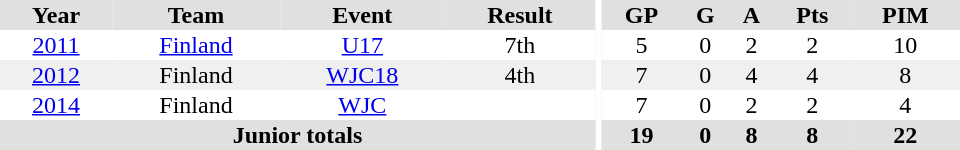<table border="0" cellpadding="1" cellspacing="0" ID="Table3" style="text-align:center; width:40em">
<tr ALIGN="center" bgcolor="#e0e0e0">
<th>Year</th>
<th>Team</th>
<th>Event</th>
<th>Result</th>
<th rowspan="99" bgcolor="#ffffff"></th>
<th>GP</th>
<th>G</th>
<th>A</th>
<th>Pts</th>
<th>PIM</th>
</tr>
<tr>
<td><a href='#'>2011</a></td>
<td><a href='#'>Finland</a></td>
<td><a href='#'>U17</a></td>
<td>7th</td>
<td>5</td>
<td>0</td>
<td>2</td>
<td>2</td>
<td>10</td>
</tr>
<tr bgcolor="#f0f0f0">
<td><a href='#'>2012</a></td>
<td>Finland</td>
<td><a href='#'>WJC18</a></td>
<td>4th</td>
<td>7</td>
<td>0</td>
<td>4</td>
<td>4</td>
<td>8</td>
</tr>
<tr>
<td><a href='#'>2014</a></td>
<td>Finland</td>
<td><a href='#'>WJC</a></td>
<td></td>
<td>7</td>
<td>0</td>
<td>2</td>
<td>2</td>
<td>4</td>
</tr>
<tr ALIGN="center" bgcolor="#e0e0e0">
<th colspan=4>Junior totals</th>
<th>19</th>
<th>0</th>
<th>8</th>
<th>8</th>
<th>22</th>
</tr>
</table>
